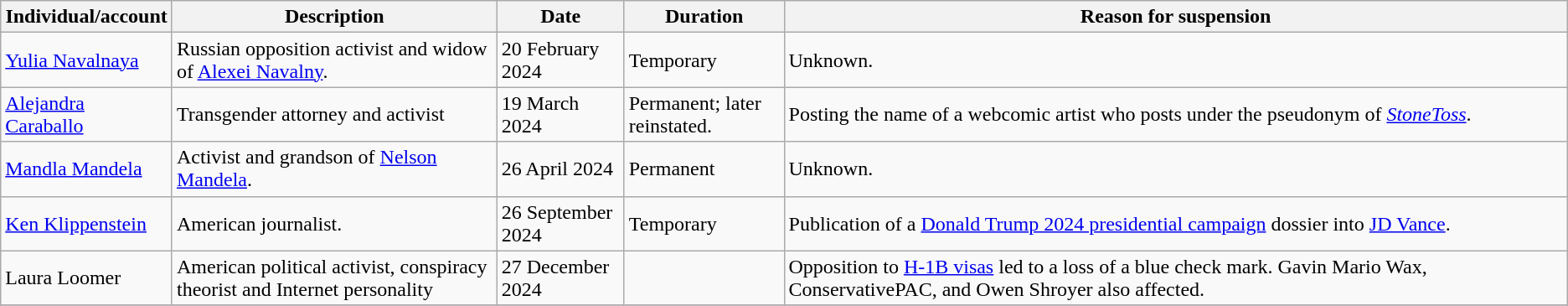<table class="wikitable sortable">
<tr>
<th>Individual/account</th>
<th>Description</th>
<th>Date</th>
<th>Duration</th>
<th style=width:50%>Reason for suspension</th>
</tr>
<tr>
<td><a href='#'>Yulia Navalnaya</a></td>
<td>Russian opposition activist and widow of <a href='#'>Alexei Navalny</a>.</td>
<td>20 February 2024</td>
<td>Temporary</td>
<td>Unknown.</td>
</tr>
<tr>
<td><a href='#'>Alejandra Caraballo</a></td>
<td>Transgender attorney and activist</td>
<td>19 March 2024</td>
<td>Permanent; later reinstated.</td>
<td>Posting the name of a webcomic artist who posts under the pseudonym of <em><a href='#'>StoneToss</a></em>.</td>
</tr>
<tr>
<td><a href='#'>Mandla Mandela</a></td>
<td>Activist and grandson of <a href='#'>Nelson Mandela</a>.</td>
<td>26 April 2024</td>
<td>Permanent</td>
<td>Unknown.</td>
</tr>
<tr>
<td><a href='#'>Ken Klippenstein</a></td>
<td>American journalist.</td>
<td>26 September 2024</td>
<td>Temporary</td>
<td>Publication of a <a href='#'>Donald Trump 2024 presidential campaign</a> dossier into <a href='#'>JD Vance</a>.</td>
</tr>
<tr>
<td>Laura Loomer</td>
<td>American political activist, conspiracy theorist and Internet personality</td>
<td>27 December 2024</td>
<td></td>
<td>Opposition to <a href='#'>H-1B visas</a> led to a loss of a blue check mark. Gavin Mario Wax, ConservativePAC, and Owen Shroyer also affected.</td>
</tr>
<tr>
</tr>
</table>
